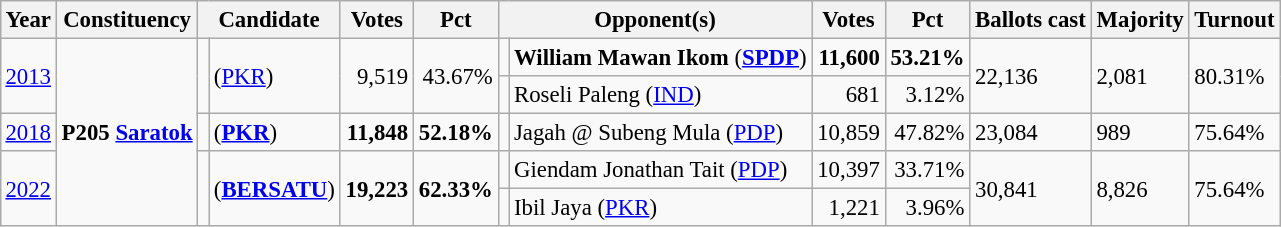<table class="wikitable" style="margin:0.5em ; font-size:95%">
<tr>
<th>Year</th>
<th>Constituency</th>
<th colspan=2>Candidate</th>
<th>Votes</th>
<th>Pct</th>
<th colspan=2>Opponent(s)</th>
<th>Votes</th>
<th>Pct</th>
<th>Ballots cast</th>
<th>Majority</th>
<th>Turnout</th>
</tr>
<tr>
<td rowspan="2"><a href='#'>2013</a></td>
<td rowspan="5"><strong>P205 <a href='#'>Saratok</a></strong></td>
<td rowspan="2" ></td>
<td rowspan="2"> (<a href='#'>PKR</a>)</td>
<td rowspan="2" style="text-align:right;">9,519</td>
<td rowspan="2" style="text-align:right;">43.67%</td>
<td></td>
<td><strong>William Mawan Ikom</strong> (<a href='#'><strong>SPDP</strong></a>)</td>
<td style="text-align:right;"><strong>11,600</strong></td>
<td style="text-align:right;"><strong>53.21%</strong></td>
<td rowspan="2">22,136</td>
<td rowspan="2">2,081</td>
<td rowspan="2">80.31%</td>
</tr>
<tr>
<td></td>
<td>Roseli Paleng (<a href='#'>IND</a>)</td>
<td style="text-align:right;">681</td>
<td style="text-align:right;">3.12%</td>
</tr>
<tr>
<td><a href='#'>2018</a></td>
<td></td>
<td><strong></strong> (<a href='#'><strong>PKR</strong></a>)</td>
<td style="text-align:right;"><strong>11,848</strong></td>
<td style="text-align:right;"><strong>52.18%</strong></td>
<td></td>
<td>Jagah @ Subeng Mula (<a href='#'>PDP</a>)</td>
<td style="text-align:right;">10,859</td>
<td style="text-align:right;">47.82%</td>
<td>23,084</td>
<td>989</td>
<td>75.64%</td>
</tr>
<tr>
<td rowspan="2"><a href='#'>2022</a></td>
<td rowspan="2" bgcolor=></td>
<td rowspan="2"><strong></strong> (<a href='#'><strong>BERSATU</strong></a>)</td>
<td rowspan="2" style="text-align:right;"><strong>19,223</strong></td>
<td rowspan="2" style="text-align:right;"><strong>62.33%</strong></td>
<td></td>
<td>Giendam Jonathan Tait (<a href='#'>PDP</a>)</td>
<td style="text-align:right;">10,397</td>
<td style="text-align:right;">33.71%</td>
<td rowspan="2">30,841</td>
<td rowspan="2">8,826</td>
<td rowspan="2">75.64%</td>
</tr>
<tr>
<td></td>
<td>Ibil Jaya (<a href='#'>PKR</a>)</td>
<td style="text-align:right;">1,221</td>
<td style="text-align:right;">3.96%</td>
</tr>
</table>
